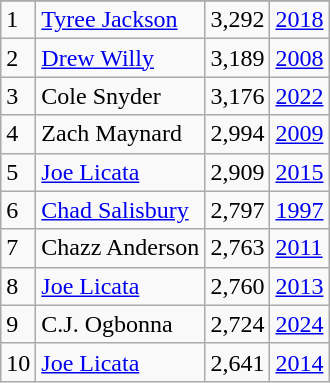<table class="wikitable">
<tr>
</tr>
<tr>
<td>1</td>
<td><a href='#'>Tyree Jackson</a></td>
<td><abbr>3,292</abbr></td>
<td><a href='#'>2018</a></td>
</tr>
<tr>
<td>2</td>
<td><a href='#'>Drew Willy</a></td>
<td><abbr>3,189</abbr></td>
<td><a href='#'>2008</a></td>
</tr>
<tr>
<td>3</td>
<td>Cole Snyder</td>
<td><abbr>3,176</abbr></td>
<td><a href='#'>2022</a></td>
</tr>
<tr>
<td>4</td>
<td>Zach Maynard</td>
<td><abbr>2,994</abbr></td>
<td><a href='#'>2009</a></td>
</tr>
<tr>
<td>5</td>
<td><a href='#'>Joe Licata</a></td>
<td><abbr>2,909</abbr></td>
<td><a href='#'>2015</a></td>
</tr>
<tr>
<td>6</td>
<td><a href='#'>Chad Salisbury</a></td>
<td><abbr>2,797</abbr></td>
<td><a href='#'>1997</a></td>
</tr>
<tr>
<td>7</td>
<td>Chazz Anderson</td>
<td><abbr>2,763</abbr></td>
<td><a href='#'>2011</a></td>
</tr>
<tr>
<td>8</td>
<td><a href='#'>Joe Licata</a></td>
<td><abbr>2,760</abbr></td>
<td><a href='#'>2013</a></td>
</tr>
<tr>
<td>9</td>
<td>C.J. Ogbonna</td>
<td><abbr>2,724</abbr></td>
<td><a href='#'>2024</a></td>
</tr>
<tr>
<td>10</td>
<td><a href='#'>Joe Licata</a></td>
<td><abbr>2,641</abbr></td>
<td><a href='#'>2014</a></td>
</tr>
</table>
